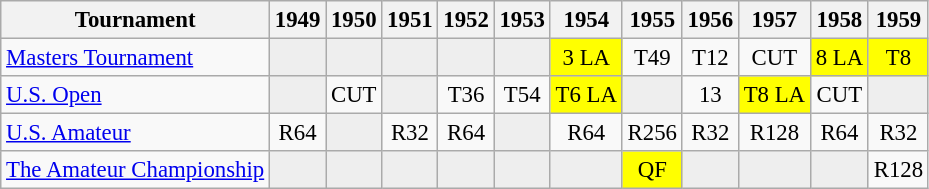<table class="wikitable" style="font-size:95%;text-align:center;">
<tr>
<th>Tournament</th>
<th>1949</th>
<th>1950</th>
<th>1951</th>
<th>1952</th>
<th>1953</th>
<th>1954</th>
<th>1955</th>
<th>1956</th>
<th>1957</th>
<th>1958</th>
<th>1959</th>
</tr>
<tr>
<td align=left><a href='#'>Masters Tournament</a></td>
<td style="background:#eeeeee;"></td>
<td style="background:#eeeeee;"></td>
<td style="background:#eeeeee;"></td>
<td style="background:#eeeeee;"></td>
<td style="background:#eeeeee;"></td>
<td style="background:yellow;">3 <span>LA</span></td>
<td>T49</td>
<td>T12</td>
<td>CUT</td>
<td style="background:yellow;">8 <span>LA</span></td>
<td style="background:yellow;">T8</td>
</tr>
<tr>
<td align=left><a href='#'>U.S. Open</a></td>
<td style="background:#eeeeee;"></td>
<td>CUT</td>
<td style="background:#eeeeee;"></td>
<td>T36</td>
<td>T54</td>
<td style="background:yellow;">T6 <span>LA</span></td>
<td style="background:#eeeeee;"></td>
<td>13</td>
<td style="background:yellow;">T8 <span>LA</span></td>
<td>CUT</td>
<td style="background:#eeeeee;"></td>
</tr>
<tr>
<td align=left><a href='#'>U.S. Amateur</a></td>
<td>R64</td>
<td style="background:#eeeeee;"></td>
<td>R32</td>
<td>R64</td>
<td style="background:#eeeeee;"></td>
<td>R64</td>
<td>R256</td>
<td>R32</td>
<td>R128</td>
<td>R64</td>
<td>R32</td>
</tr>
<tr>
<td align=left><a href='#'>The Amateur Championship</a></td>
<td style="background:#eeeeee;"></td>
<td style="background:#eeeeee;"></td>
<td style="background:#eeeeee;"></td>
<td style="background:#eeeeee;"></td>
<td style="background:#eeeeee;"></td>
<td style="background:#eeeeee;"></td>
<td style="background:yellow;">QF</td>
<td style="background:#eeeeee;"></td>
<td style="background:#eeeeee;"></td>
<td style="background:#eeeeee;"></td>
<td>R128</td>
</tr>
</table>
